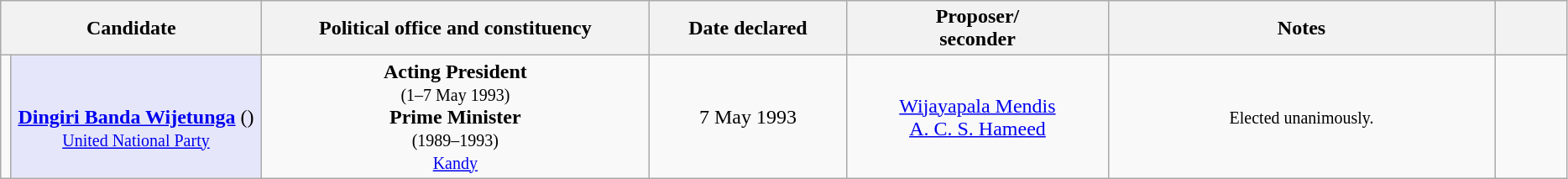<table class="wikitable sortable" style="text-align:center">
<tr>
<th scope="col" style="width: 200px;" colspan=2>Candidate</th>
<th scope="col" style="width: 300px;">Political office and constituency</th>
<th scope="col" style="width: 150px;">Date declared</th>
<th scope="col" style="width: 200px;">Proposer/<br>seconder</th>
<th scope="col" style="width: 300px;">Notes</th>
<th scope="col" style="width: 50px;" ! class="unsortable"></th>
</tr>
<tr>
<td></td>
<td style="background:lavender;"><br><strong><a href='#'>Dingiri Banda Wijetunga</a></strong> ()<br><small><a href='#'>United National Party </a></small></td>
<td><strong>Acting President</strong><br><small>(1–7 May 1993)</small><br><strong>Prime Minister</strong><br><small>(1989–1993)<br><a href='#'>Kandy</a></small></td>
<td>7 May 1993</td>
<td><a href='#'>Wijayapala Mendis</a><br><a href='#'>A. C. S. Hameed</a></td>
<td><small>Elected unanimously.</small></td>
<td></td>
</tr>
</table>
